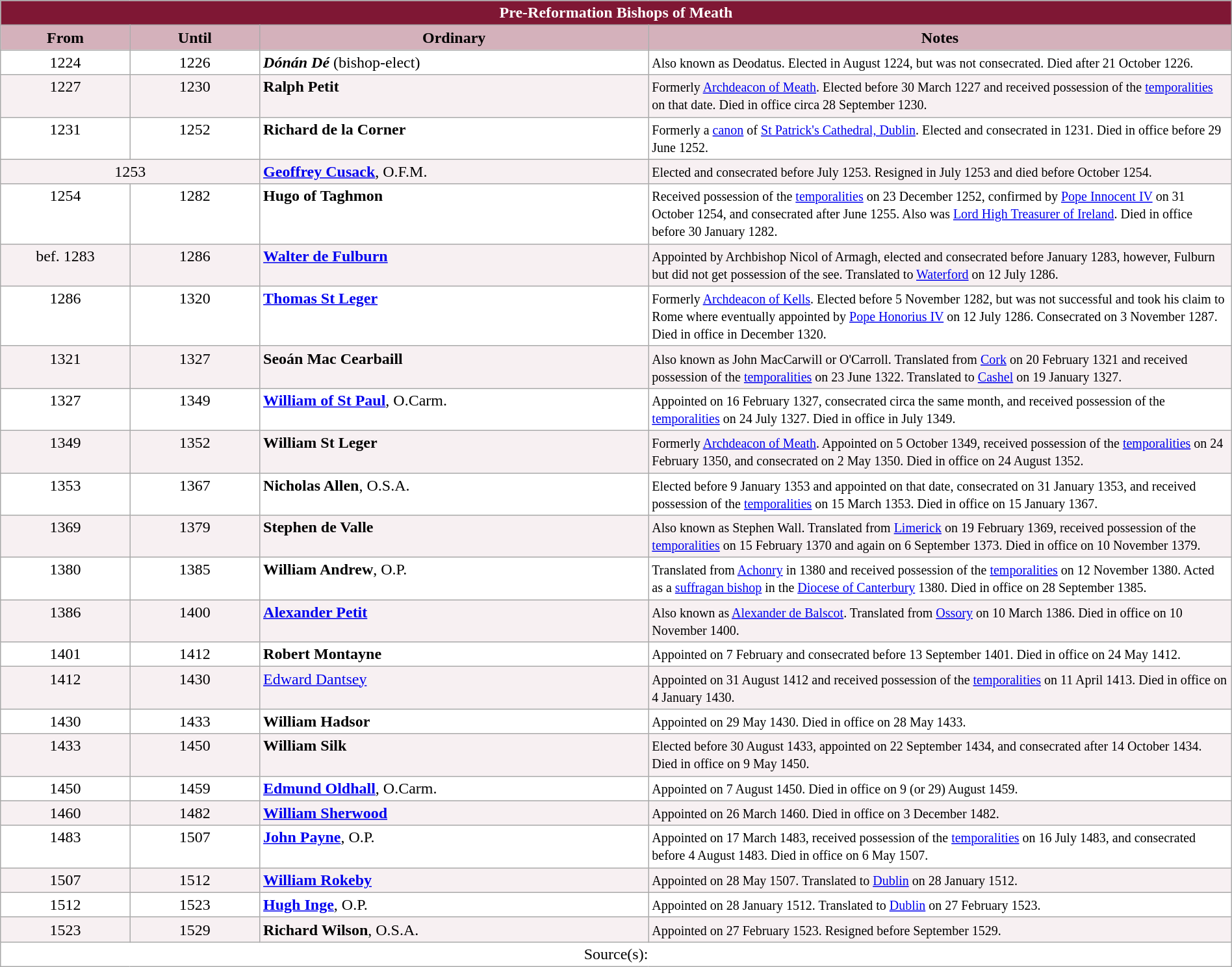<table class="wikitable" style="width:100%;" border="1" cellpadding="2">
<tr>
<th colspan="4" style="background-color: #7F1734; color: white;">Pre-Reformation Bishops of Meath</th>
</tr>
<tr align=top>
<th style="background-color: #D4B1BB; width: 10%;">From</th>
<th style="background-color: #D4B1BB; width: 10%;">Until</th>
<th style="background-color: #D4B1BB; width: 30%;">Ordinary</th>
<th style="background-color: #D4B1BB; width: 45%;">Notes</th>
</tr>
<tr valign=top bgcolor="white">
<td align=center>1224</td>
<td align=center>1226</td>
<td><strong><em>Dónán Dé</em></strong> (bishop-elect)</td>
<td><small>Also known as Deodatus. Elected in August 1224, but was not consecrated. Died after 21 October 1226.</small></td>
</tr>
<tr valign=top bgcolor="#F7F0F2">
<td align=center>1227</td>
<td align=center>1230</td>
<td><strong>Ralph Petit</strong></td>
<td><small>Formerly <a href='#'>Archdeacon of Meath</a>. Elected before 30 March 1227 and received possession of the <a href='#'>temporalities</a> on that date. Died in office circa 28 September 1230.</small></td>
</tr>
<tr valign=top bgcolor="white">
<td align=center>1231</td>
<td align=center>1252</td>
<td><strong>Richard de la Corner</strong></td>
<td><small>Formerly a <a href='#'>canon</a> of <a href='#'>St Patrick's Cathedral, Dublin</a>. Elected and consecrated in 1231. Died in office before 29 June 1252.</small></td>
</tr>
<tr valign=top bgcolor="#F7F0F2">
<td colspan=2 align=center>1253</td>
<td><strong><a href='#'>Geoffrey Cusack</a></strong>, O.F.M.</td>
<td><small>Elected and consecrated before July 1253. Resigned in July 1253 and died before October 1254.</small></td>
</tr>
<tr valign=top bgcolor="white">
<td align=center>1254</td>
<td align=center>1282</td>
<td><strong>Hugo of Taghmon</strong></td>
<td><small>Received possession of the <a href='#'>temporalities</a> on 23 December 1252, confirmed by <a href='#'>Pope Innocent IV</a> on 31 October 1254, and consecrated after June 1255. Also was <a href='#'>Lord High Treasurer of Ireland</a>. Died in office before 30 January 1282.</small></td>
</tr>
<tr valign=top bgcolor="#F7F0F2">
<td align=center>bef. 1283</td>
<td align=center>1286</td>
<td><strong><a href='#'>Walter de Fulburn</a></strong></td>
<td><small>Appointed by Archbishop Nicol of Armagh, elected and consecrated before January 1283, however, Fulburn but did not get possession of the see. Translated to <a href='#'>Waterford</a> on 12 July 1286.</small></td>
</tr>
<tr valign=top bgcolor="white">
<td align=center>1286</td>
<td align=center>1320</td>
<td><strong><a href='#'>Thomas St Leger</a></strong></td>
<td><small>Formerly <a href='#'>Archdeacon of Kells</a>. Elected before 5 November 1282, but was not successful and took his claim to Rome where eventually appointed by <a href='#'>Pope Honorius IV</a> on 12 July 1286. Consecrated on 3 November 1287. Died in office in December 1320.</small></td>
</tr>
<tr valign=top bgcolor="#F7F0F2">
<td align=center>1321</td>
<td align=center>1327</td>
<td><strong>Seoán Mac Cearbaill</strong></td>
<td><small>Also known as John MacCarwill or O'Carroll. Translated from <a href='#'>Cork</a> on 20 February 1321 and received possession of the <a href='#'>temporalities</a> on 23 June 1322. Translated to <a href='#'>Cashel</a> on 19 January 1327.</small></td>
</tr>
<tr valign=top bgcolor="white">
<td align=center>1327</td>
<td align=center>1349</td>
<td><strong><a href='#'>William of St Paul</a></strong>, O.Carm.</td>
<td><small>Appointed on 16 February 1327, consecrated circa the same month, and received possession of the <a href='#'>temporalities</a> on 24 July 1327. Died in office in July 1349.</small></td>
</tr>
<tr valign=top bgcolor="#F7F0F2">
<td align=center>1349</td>
<td align=center>1352</td>
<td><strong>William St Leger</strong></td>
<td><small>Formerly <a href='#'>Archdeacon of Meath</a>. Appointed on 5 October 1349, received possession of the <a href='#'>temporalities</a> on 24 February 1350, and consecrated on 2 May 1350. Died in office on 24 August 1352.</small></td>
</tr>
<tr valign=top bgcolor="white">
<td align=center>1353</td>
<td align=center>1367</td>
<td><strong>Nicholas Allen</strong>, O.S.A.</td>
<td><small>Elected before 9 January 1353 and appointed on that date, consecrated on 31 January 1353, and received possession of the <a href='#'>temporalities</a> on 15 March 1353. Died in office on 15 January 1367.</small></td>
</tr>
<tr valign=top bgcolor="#F7F0F2">
<td align=center>1369</td>
<td align=center>1379</td>
<td><strong>Stephen de Valle</strong></td>
<td><small>Also known as Stephen Wall. Translated from <a href='#'>Limerick</a> on 19 February 1369, received possession of the <a href='#'>temporalities</a> on 15 February 1370 and again on 6 September 1373. Died in office on 10 November 1379.</small></td>
</tr>
<tr valign=top bgcolor="white">
<td align=center>1380</td>
<td align=center>1385</td>
<td><strong>William Andrew</strong>, O.P.</td>
<td><small>Translated from <a href='#'>Achonry</a> in 1380 and received possession of the <a href='#'>temporalities</a> on 12 November 1380. Acted as a <a href='#'>suffragan bishop</a> in the <a href='#'>Diocese of Canterbury</a> 1380. Died in office on 28 September 1385.</small></td>
</tr>
<tr valign=top bgcolor="#F7F0F2">
<td align=center>1386</td>
<td align=center>1400</td>
<td><strong><a href='#'>Alexander Petit</a></strong></td>
<td><small>Also known as <a href='#'>Alexander de Balscot</a>. Translated from <a href='#'>Ossory</a> on 10 March 1386. Died in office on 10 November 1400.</small></td>
</tr>
<tr valign=top bgcolor="white">
<td align=center>1401</td>
<td align=center>1412</td>
<td><strong>Robert Montayne</strong></td>
<td><small>Appointed on 7 February and consecrated before 13 September 1401. Died in office on 24 May 1412.</small></td>
</tr>
<tr valign=top bgcolor="#F7F0F2">
<td align=center>1412</td>
<td align=center>1430</td>
<td><a href='#'>Edward Dantsey</a></td>
<td><small>Appointed on 31 August 1412 and received possession of the <a href='#'>temporalities</a> on 11 April 1413. Died in office on 4 January 1430.</small></td>
</tr>
<tr valign=top bgcolor="white">
<td align=center>1430</td>
<td align=center>1433</td>
<td><strong>William Hadsor</strong></td>
<td><small>Appointed on 29 May 1430. Died in office on 28 May 1433.</small></td>
</tr>
<tr valign=top bgcolor="#F7F0F2">
<td align=center>1433</td>
<td align=center>1450</td>
<td><strong>William Silk</strong></td>
<td><small>Elected before 30 August 1433, appointed on 22 September 1434, and consecrated after 14 October 1434. Died in office on 9 May 1450.</small></td>
</tr>
<tr valign=top bgcolor="white">
<td align=center>1450</td>
<td align=center>1459</td>
<td><strong><a href='#'>Edmund Oldhall</a></strong>, O.Carm.</td>
<td><small>Appointed on 7 August 1450. Died in office on 9 (or 29) August 1459.</small></td>
</tr>
<tr valign=top bgcolor="#F7F0F2">
<td align=center>1460</td>
<td align=center>1482</td>
<td><strong><a href='#'>William Sherwood</a></strong></td>
<td><small>Appointed on 26 March 1460. Died in office on 3 December 1482.</small></td>
</tr>
<tr valign=top bgcolor="white">
<td align=center>1483</td>
<td align=center>1507</td>
<td><strong><a href='#'>John Payne</a></strong>, O.P.</td>
<td><small>Appointed on 17 March 1483, received possession of the <a href='#'>temporalities</a> on 16 July 1483, and consecrated before 4 August 1483. Died in office on 6 May 1507.</small></td>
</tr>
<tr valign=top bgcolor="#F7F0F2">
<td align=center>1507</td>
<td align=center>1512</td>
<td><strong><a href='#'>William Rokeby</a></strong></td>
<td><small>Appointed on 28 May 1507. Translated to <a href='#'>Dublin</a> on 28 January 1512.</small></td>
</tr>
<tr valign=top bgcolor="white">
<td align=center>1512</td>
<td align=center>1523</td>
<td><strong><a href='#'>Hugh Inge</a></strong>, O.P.</td>
<td><small>Appointed on 28 January 1512. Translated to <a href='#'>Dublin</a> on 27 February 1523.</small></td>
</tr>
<tr valign=top bgcolor="#F7F0F2">
<td align=center>1523</td>
<td align=center>1529</td>
<td><strong>Richard Wilson</strong>, O.S.A.</td>
<td><small>Appointed on 27 February 1523. Resigned before September 1529.</small></td>
</tr>
<tr valign=top bgcolor="white">
<td align=center colspan="4">Source(s):</td>
</tr>
</table>
